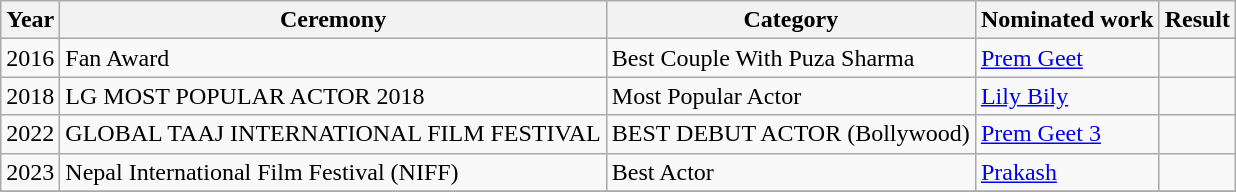<table class="wikitable mw-collapsible";  >
<tr>
<th scope="col">Year</th>
<th scope="col">Ceremony</th>
<th scope="col">Category</th>
<th scope="col">Nominated work</th>
<th scope="col">Result</th>
</tr>
<tr>
<td>2016</td>
<td>Fan Award</td>
<td>Best Couple With Puza Sharma</td>
<td><a href='#'>Prem Geet</a></td>
<td></td>
</tr>
<tr>
<td>2018</td>
<td>LG MOST POPULAR ACTOR 2018</td>
<td>Most Popular Actor</td>
<td><a href='#'>Lily Bily</a></td>
<td></td>
</tr>
<tr>
<td>2022</td>
<td>GLOBAL TAAJ INTERNATIONAL FILM FESTIVAL</td>
<td>BEST DEBUT ACTOR (Bollywood)</td>
<td><a href='#'>Prem Geet 3</a></td>
<td></td>
</tr>
<tr>
<td>2023</td>
<td>Nepal International Film Festival (NIFF)</td>
<td>Best Actor</td>
<td><a href='#'>Prakash</a></td>
<td></td>
</tr>
<tr>
</tr>
</table>
